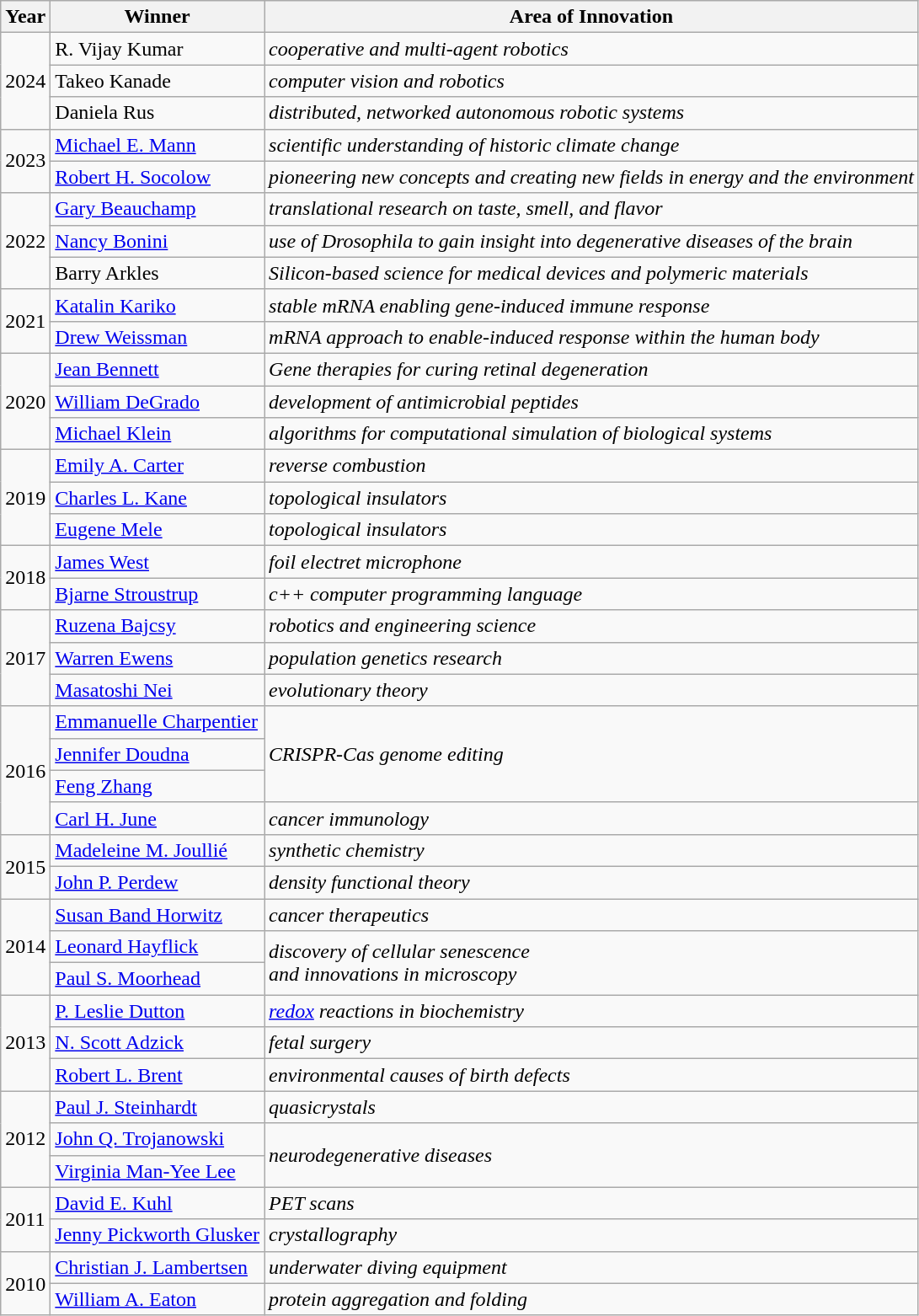<table class="wikitable">
<tr>
<th>Year</th>
<th>Winner</th>
<th>Area of Innovation</th>
</tr>
<tr>
<td rowspan="3">2024</td>
<td>R. Vijay Kumar</td>
<td><em>cooperative and multi-agent robotics</em></td>
</tr>
<tr>
<td>Takeo Kanade</td>
<td><em>computer vision and robotics</em></td>
</tr>
<tr>
<td>Daniela Rus</td>
<td><em>distributed, networked autonomous robotic systems</em></td>
</tr>
<tr>
<td rowspan="2">2023</td>
<td><a href='#'>Michael E. Mann</a></td>
<td><em>scientific understanding of historic climate change</em></td>
</tr>
<tr>
<td><a href='#'>Robert H. Socolow</a></td>
<td><em>pioneering new concepts and creating new fields in energy and the environment</em></td>
</tr>
<tr>
<td rowspan="3">2022 </td>
<td><a href='#'>Gary Beauchamp</a></td>
<td><em>translational research on taste, smell, and flavor</em></td>
</tr>
<tr>
<td><a href='#'>Nancy Bonini</a></td>
<td><em>use of Drosophila to gain insight into degenerative diseases of the brain</em></td>
</tr>
<tr>
<td>Barry Arkles</td>
<td><em>Silicon-based science for medical devices and polymeric materials</em></td>
</tr>
<tr>
<td rowspan="2">2021 </td>
<td><a href='#'>Katalin Kariko</a></td>
<td><em>stable mRNA enabling gene-induced immune response</em></td>
</tr>
<tr>
<td><a href='#'>Drew Weissman</a></td>
<td><em>mRNA approach to enable-induced response within the human body</em></td>
</tr>
<tr>
<td rowspan="3">2020 </td>
<td><a href='#'>Jean Bennett</a></td>
<td><em>Gene therapies for curing retinal degeneration</em></td>
</tr>
<tr>
<td><a href='#'>William DeGrado</a></td>
<td><em>development of antimicrobial peptides</em></td>
</tr>
<tr>
<td><a href='#'>Michael Klein</a></td>
<td><em>algorithms for computational simulation of biological systems</em></td>
</tr>
<tr>
<td rowspan=3>2019</td>
<td><a href='#'>Emily A. Carter</a></td>
<td><em>reverse combustion</em></td>
</tr>
<tr>
<td><a href='#'>Charles L. Kane</a></td>
<td><em>topological insulators</em></td>
</tr>
<tr>
<td><a href='#'>Eugene Mele</a></td>
<td><em>topological insulators</em></td>
</tr>
<tr>
<td rowspan=2>2018</td>
<td><a href='#'>James West</a></td>
<td><em>foil electret microphone</em></td>
</tr>
<tr>
<td><a href='#'>Bjarne Stroustrup</a></td>
<td><em>c++ computer programming language</em></td>
</tr>
<tr>
<td rowspan=3>2017</td>
<td><a href='#'>Ruzena Bajcsy</a></td>
<td><em>robotics and engineering science</em></td>
</tr>
<tr>
<td><a href='#'>Warren Ewens</a></td>
<td><em>population genetics research</em></td>
</tr>
<tr>
<td><a href='#'>Masatoshi Nei</a></td>
<td><em>evolutionary theory</em></td>
</tr>
<tr>
<td rowspan=4>2016</td>
<td><a href='#'>Emmanuelle Charpentier</a></td>
<td rowspan=3><em>CRISPR-Cas genome editing</em></td>
</tr>
<tr>
<td><a href='#'>Jennifer Doudna</a></td>
</tr>
<tr>
<td><a href='#'>Feng Zhang</a></td>
</tr>
<tr>
<td><a href='#'>Carl H. June</a></td>
<td><em>cancer immunology</em></td>
</tr>
<tr>
<td rowspan=2>2015</td>
<td><a href='#'>Madeleine M. Joullié</a></td>
<td><em>synthetic chemistry</em></td>
</tr>
<tr>
<td><a href='#'>John P. Perdew</a></td>
<td><em>density functional theory</em></td>
</tr>
<tr>
<td rowspan=3>2014</td>
<td><a href='#'>Susan Band Horwitz</a></td>
<td><em>cancer therapeutics</em></td>
</tr>
<tr>
<td><a href='#'>Leonard Hayflick</a></td>
<td rowspan=2><em>discovery of cellular senescence</em><br><em>and innovations in microscopy</em></td>
</tr>
<tr>
<td><a href='#'>Paul S. Moorhead</a></td>
</tr>
<tr>
<td rowspan=3>2013</td>
<td><a href='#'>P. Leslie Dutton</a></td>
<td><em><a href='#'>redox</a> reactions in biochemistry</em></td>
</tr>
<tr>
<td><a href='#'>N. Scott Adzick</a></td>
<td><em>fetal surgery</em></td>
</tr>
<tr>
<td><a href='#'>Robert L. Brent</a></td>
<td><em>environmental causes of birth defects</em></td>
</tr>
<tr>
<td rowspan=3>2012</td>
<td><a href='#'>Paul J. Steinhardt</a></td>
<td><em>quasicrystals</em></td>
</tr>
<tr>
<td><a href='#'>John Q. Trojanowski</a></td>
<td rowspan=2><em>neurodegenerative diseases</em></td>
</tr>
<tr>
<td><a href='#'>Virginia Man-Yee Lee</a></td>
</tr>
<tr>
<td rowspan=2>2011</td>
<td><a href='#'>David E. Kuhl</a></td>
<td><em>PET scans</em></td>
</tr>
<tr>
<td><a href='#'>Jenny Pickworth Glusker</a></td>
<td><em>crystallography</em></td>
</tr>
<tr>
<td rowspan=2>2010</td>
<td><a href='#'>Christian J. Lambertsen</a></td>
<td><em>underwater diving equipment</em></td>
</tr>
<tr>
<td><a href='#'>William A. Eaton</a></td>
<td><em>protein aggregation and folding</em></td>
</tr>
</table>
